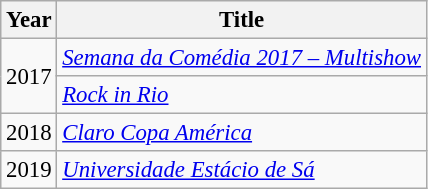<table class="wikitable" style="font-size: 95%;">
<tr>
<th>Year</th>
<th>Title</th>
</tr>
<tr>
<td rowspan="2">2017</td>
<td><em><a href='#'>Semana da Comédia 2017 – Multishow</a></em></td>
</tr>
<tr>
<td><em><a href='#'>Rock in Rio</a></em></td>
</tr>
<tr>
<td>2018</td>
<td><em><a href='#'>Claro Copa América</a></em></td>
</tr>
<tr>
<td>2019</td>
<td><em><a href='#'>Universidade Estácio de Sá</a></em></td>
</tr>
</table>
